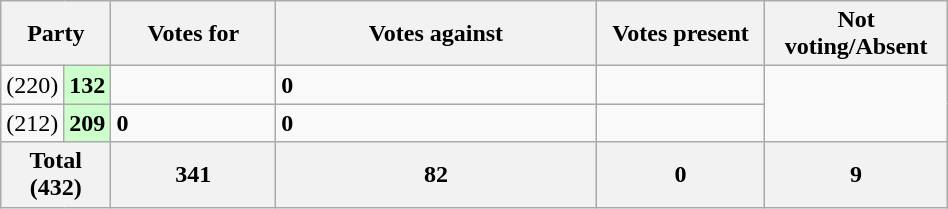<table class="wikitable mw-collapsible mw-collapsed" style="width:50%;">
<tr>
<th colspan="2">Party</th>
<th style="width:20%;">Votes for</th>
<th style="width:40%;">Votes against</th>
<th style="width:20%;">Votes present</th>
<th style="width:20%;">Not voting/Absent</th>
</tr>
<tr>
<td> (220)</td>
<td style="background:#cfc;"><strong>132</strong></td>
<td></td>
<td><strong>0</strong></td>
<td></td>
</tr>
<tr>
<td> (212)</td>
<td style="background:#cfc;"><strong>209</strong></td>
<td><strong>0</strong></td>
<td><strong>0</strong></td>
<td></td>
</tr>
<tr>
<th colspan="2">Total (432)</th>
<th>341</th>
<th>82</th>
<th>0</th>
<th>9</th>
</tr>
</table>
